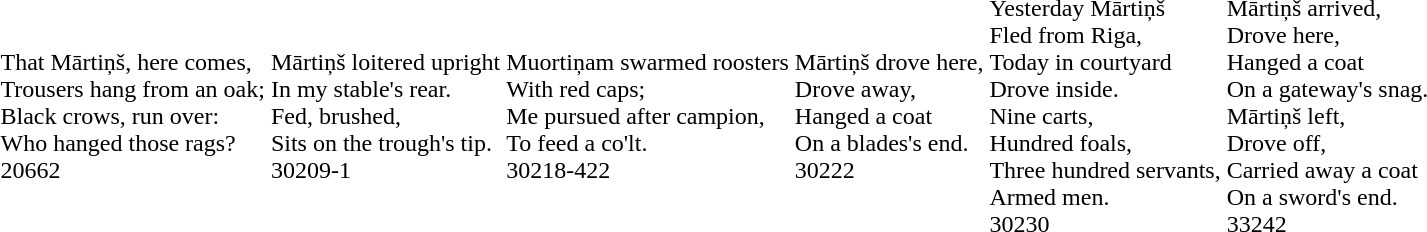<table>
<tr>
<td><br>That Mārtiņš, here comes,<br>
Trousers hang from an oak;<br>
Black crows, run over:<br>
Who hanged those rags?<br>
20662</td>
<td><br>Mārtiņš loitered upright<br>
In my stable's rear.<br>
Fed, brushed,<br>
Sits on the trough's tip.<br>
30209-1</td>
<td><br>Muortiņam swarmed roosters<br>
With red caps;<br>
Me pursued after campion,<br>
To feed a co'lt.<br>
30218-422</td>
<td><br>Mārtiņš drove here,<br>
Drove away,<br>
Hanged a coat<br>
On a blades's end.<br>
30222</td>
<td><br>Yesterday Mārtiņš<br>
Fled from Riga,<br>
Today in courtyard<br>
Drove inside.<br>
Nine carts,<br>
Hundred foals,<br>
Three hundred servants,<br>
Armed men.<br>
30230</td>
<td><br>Mārtiņš arrived,<br>
Drove here,<br>
Hanged a coat<br>
On a gateway's snag.<br>
Mārtiņš left,<br>
Drove off,<br>
Carried away a coat<br>
On a sword's end.<br>
33242</td>
<td></td>
</tr>
</table>
